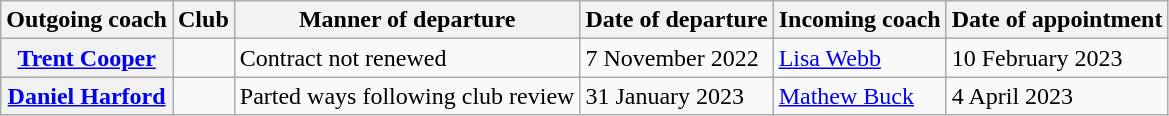<table class="wikitable plainrowheaders">
<tr>
<th>Outgoing coach</th>
<th>Club</th>
<th>Manner of departure</th>
<th>Date of departure</th>
<th>Incoming coach</th>
<th>Date of appointment</th>
</tr>
<tr>
<th scope=row><a href='#'>Trent Cooper</a></th>
<td></td>
<td>Contract not renewed</td>
<td>7 November 2022</td>
<td><a href='#'>Lisa Webb</a></td>
<td>10 February 2023</td>
</tr>
<tr>
<th scope=row><a href='#'>Daniel Harford</a></th>
<td></td>
<td>Parted ways following club review</td>
<td>31 January 2023</td>
<td><a href='#'>Mathew Buck</a></td>
<td>4 April 2023</td>
</tr>
</table>
